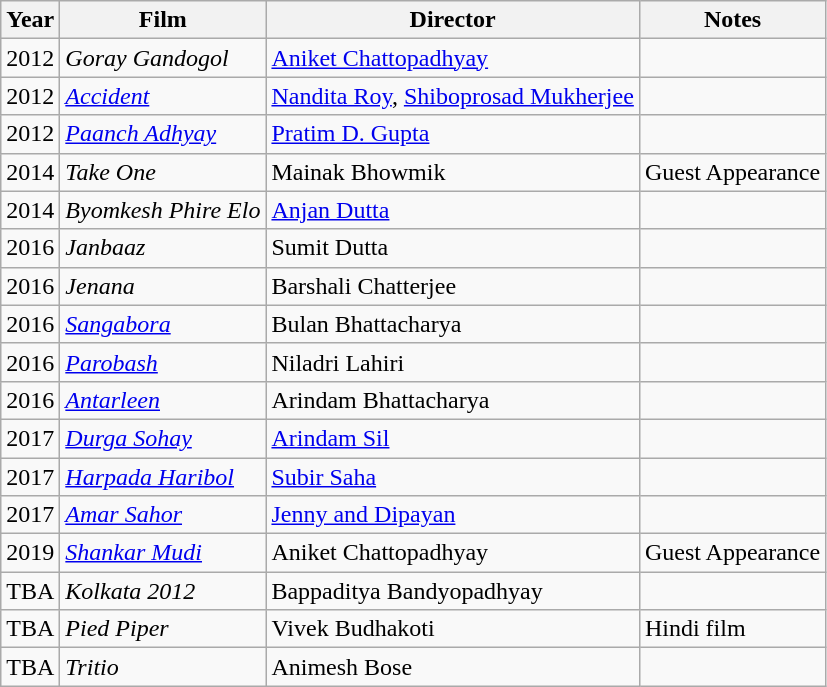<table class="wikitable">
<tr>
<th>Year</th>
<th>Film</th>
<th>Director</th>
<th>Notes</th>
</tr>
<tr>
<td>2012</td>
<td><em>Goray Gandogol</em></td>
<td><a href='#'>Aniket Chattopadhyay</a></td>
<td></td>
</tr>
<tr>
<td>2012</td>
<td><em><a href='#'>Accident</a></em></td>
<td><a href='#'>Nandita Roy</a>, <a href='#'>Shiboprosad Mukherjee</a></td>
<td></td>
</tr>
<tr>
<td>2012</td>
<td><em><a href='#'>Paanch Adhyay</a></em></td>
<td><a href='#'>Pratim D. Gupta</a></td>
<td></td>
</tr>
<tr>
<td>2014</td>
<td><em>Take One</em></td>
<td>Mainak Bhowmik</td>
<td>Guest Appearance</td>
</tr>
<tr>
<td>2014</td>
<td><em>Byomkesh Phire Elo</em></td>
<td><a href='#'>Anjan Dutta</a></td>
<td></td>
</tr>
<tr>
<td>2016</td>
<td><em>Janbaaz</em></td>
<td>Sumit Dutta</td>
<td></td>
</tr>
<tr>
<td>2016</td>
<td><em>Jenana</em></td>
<td>Barshali Chatterjee</td>
<td></td>
</tr>
<tr>
<td>2016</td>
<td><em><a href='#'>Sangabora</a></em></td>
<td>Bulan Bhattacharya</td>
<td></td>
</tr>
<tr>
<td>2016</td>
<td><em><a href='#'>Parobash</a></em></td>
<td>Niladri Lahiri</td>
<td></td>
</tr>
<tr>
<td>2016</td>
<td><em><a href='#'>Antarleen</a></em></td>
<td>Arindam Bhattacharya</td>
<td></td>
</tr>
<tr>
<td>2017</td>
<td><em><a href='#'>Durga Sohay</a></em></td>
<td><a href='#'>Arindam Sil</a></td>
<td></td>
</tr>
<tr>
<td>2017</td>
<td><em><a href='#'>Harpada Haribol</a></em></td>
<td><a href='#'>Subir Saha</a></td>
<td></td>
</tr>
<tr>
<td>2017</td>
<td><em><a href='#'>Amar Sahor</a></em></td>
<td><a href='#'>Jenny and Dipayan</a></td>
<td></td>
</tr>
<tr>
<td>2019</td>
<td><em><a href='#'>Shankar Mudi</a></em></td>
<td>Aniket Chattopadhyay</td>
<td>Guest Appearance</td>
</tr>
<tr>
<td>TBA</td>
<td><em>Kolkata 2012</em></td>
<td>Bappaditya Bandyopadhyay</td>
<td></td>
</tr>
<tr>
<td>TBA</td>
<td><em>Pied Piper</em></td>
<td>Vivek Budhakoti</td>
<td>Hindi film</td>
</tr>
<tr>
<td>TBA</td>
<td><em>Tritio</em></td>
<td>Animesh Bose</td>
<td></td>
</tr>
</table>
